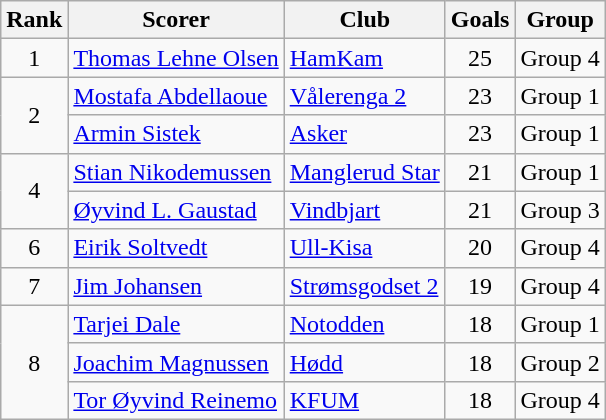<table class="wikitable">
<tr>
<th>Rank</th>
<th>Scorer</th>
<th>Club</th>
<th>Goals</th>
<th>Group</th>
</tr>
<tr>
<td align=center>1</td>
<td> <a href='#'>Thomas Lehne Olsen</a></td>
<td><a href='#'>HamKam</a></td>
<td align=center>25</td>
<td>Group 4</td>
</tr>
<tr>
<td align=center rowspan=2>2</td>
<td> <a href='#'>Mostafa Abdellaoue</a></td>
<td><a href='#'>Vålerenga 2</a></td>
<td align=center>23</td>
<td>Group 1</td>
</tr>
<tr>
<td> <a href='#'>Armin Sistek</a></td>
<td><a href='#'>Asker</a></td>
<td align=center>23</td>
<td>Group 1</td>
</tr>
<tr>
<td align=center rowspan=2>4</td>
<td> <a href='#'>Stian Nikodemussen</a></td>
<td><a href='#'>Manglerud Star</a></td>
<td align=center>21</td>
<td>Group 1</td>
</tr>
<tr>
<td> <a href='#'>Øyvind L. Gaustad</a></td>
<td><a href='#'>Vindbjart</a></td>
<td align=center>21</td>
<td>Group 3</td>
</tr>
<tr>
<td align=center>6</td>
<td> <a href='#'>Eirik Soltvedt</a></td>
<td><a href='#'>Ull-Kisa</a></td>
<td align=center>20</td>
<td>Group 4</td>
</tr>
<tr>
<td align=center>7</td>
<td> <a href='#'>Jim Johansen</a></td>
<td><a href='#'>Strømsgodset 2</a></td>
<td align=center>19</td>
<td>Group 4</td>
</tr>
<tr>
<td align=center rowspan=3>8</td>
<td> <a href='#'>Tarjei Dale</a></td>
<td><a href='#'>Notodden</a></td>
<td align=center>18</td>
<td>Group 1</td>
</tr>
<tr>
<td> <a href='#'>Joachim Magnussen</a></td>
<td><a href='#'>Hødd</a></td>
<td align=center>18</td>
<td>Group 2</td>
</tr>
<tr>
<td> <a href='#'>Tor Øyvind Reinemo</a></td>
<td><a href='#'>KFUM</a></td>
<td align=center>18</td>
<td>Group 4</td>
</tr>
</table>
